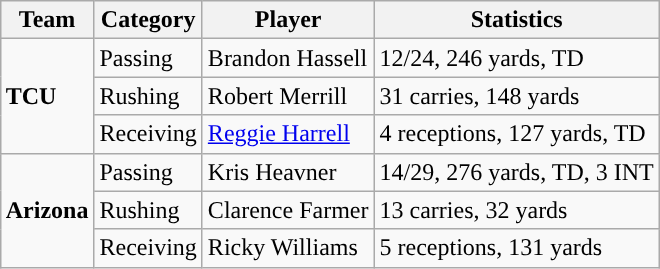<table class="wikitable" style="float: right;">
<tr>
<th>Team</th>
<th>Category</th>
<th>Player</th>
<th>Statistics</th>
</tr>
<tr>
<td rowspan=3><strong>TCU</strong></td>
<td>Passing</td>
<td>Brandon Hassell</td>
<td>12/24, 246 yards, TD</td>
</tr>
<tr>
<td>Rushing</td>
<td>Robert Merrill</td>
<td>31 carries, 148 yards</td>
</tr>
<tr>
<td>Receiving</td>
<td><a href='#'>Reggie Harrell</a></td>
<td>4 receptions, 127 yards, TD</td>
</tr>
<tr>
<td rowspan=3><strong>Arizona</strong></td>
<td>Passing</td>
<td>Kris Heavner</td>
<td>14/29, 276 yards, TD, 3 INT</td>
</tr>
<tr>
<td>Rushing</td>
<td>Clarence Farmer</td>
<td>13 carries, 32 yards</td>
</tr>
<tr>
<td>Receiving</td>
<td>Ricky Williams</td>
<td>5 receptions, 131 yards</td>
</tr>
</table>
